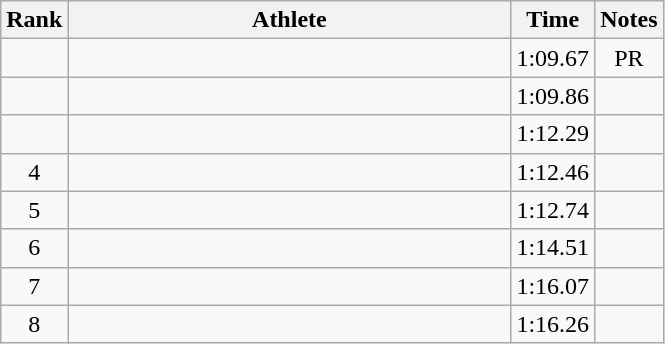<table class="wikitable" style="text-align:center">
<tr>
<th>Rank</th>
<th Style="width:18em">Athlete</th>
<th>Time</th>
<th>Notes</th>
</tr>
<tr>
<td></td>
<td style="text-align:left"></td>
<td>1:09.67</td>
<td>PR</td>
</tr>
<tr>
<td></td>
<td style="text-align:left"></td>
<td>1:09.86</td>
<td></td>
</tr>
<tr>
<td></td>
<td style="text-align:left"></td>
<td>1:12.29</td>
<td></td>
</tr>
<tr>
<td>4</td>
<td style="text-align:left"></td>
<td>1:12.46</td>
<td></td>
</tr>
<tr>
<td>5</td>
<td style="text-align:left"></td>
<td>1:12.74</td>
<td></td>
</tr>
<tr>
<td>6</td>
<td style="text-align:left"></td>
<td>1:14.51</td>
<td></td>
</tr>
<tr>
<td>7</td>
<td style="text-align:left"></td>
<td>1:16.07</td>
<td></td>
</tr>
<tr>
<td>8</td>
<td style="text-align:left"></td>
<td>1:16.26</td>
<td></td>
</tr>
</table>
